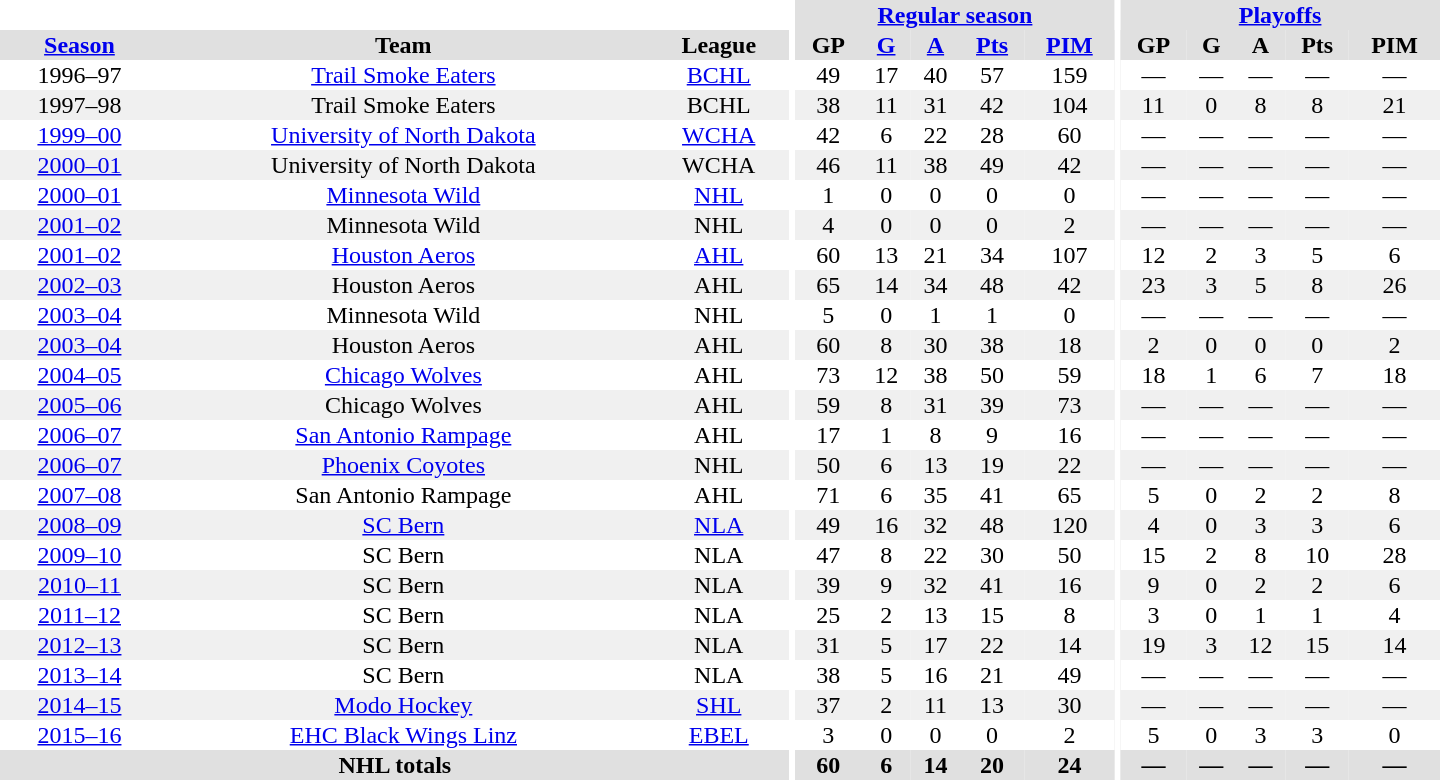<table border="0" cellpadding="1" cellspacing="0" style="text-align:center; width:60em">
<tr bgcolor="#e0e0e0">
<th colspan="3" bgcolor="#ffffff"></th>
<th rowspan="99" bgcolor="#ffffff"></th>
<th colspan="5"><a href='#'>Regular season</a></th>
<th rowspan="99" bgcolor="#ffffff"></th>
<th colspan="5"><a href='#'>Playoffs</a></th>
</tr>
<tr bgcolor="#e0e0e0">
<th><a href='#'>Season</a></th>
<th>Team</th>
<th>League</th>
<th>GP</th>
<th><a href='#'>G</a></th>
<th><a href='#'>A</a></th>
<th><a href='#'>Pts</a></th>
<th><a href='#'>PIM</a></th>
<th>GP</th>
<th>G</th>
<th>A</th>
<th>Pts</th>
<th>PIM</th>
</tr>
<tr>
<td>1996–97</td>
<td><a href='#'>Trail Smoke Eaters</a></td>
<td><a href='#'>BCHL</a></td>
<td>49</td>
<td>17</td>
<td>40</td>
<td>57</td>
<td>159</td>
<td>—</td>
<td>—</td>
<td>—</td>
<td>—</td>
<td>—</td>
</tr>
<tr bgcolor="#f0f0f0">
<td>1997–98</td>
<td>Trail Smoke Eaters</td>
<td>BCHL</td>
<td>38</td>
<td>11</td>
<td>31</td>
<td>42</td>
<td>104</td>
<td>11</td>
<td>0</td>
<td>8</td>
<td>8</td>
<td>21</td>
</tr>
<tr>
<td><a href='#'>1999–00</a></td>
<td><a href='#'>University of North Dakota</a></td>
<td><a href='#'>WCHA</a></td>
<td>42</td>
<td>6</td>
<td>22</td>
<td>28</td>
<td>60</td>
<td>—</td>
<td>—</td>
<td>—</td>
<td>—</td>
<td>—</td>
</tr>
<tr bgcolor="#f0f0f0">
<td><a href='#'>2000–01</a></td>
<td>University of North Dakota</td>
<td>WCHA</td>
<td>46</td>
<td>11</td>
<td>38</td>
<td>49</td>
<td>42</td>
<td>—</td>
<td>—</td>
<td>—</td>
<td>—</td>
<td>—</td>
</tr>
<tr>
<td><a href='#'>2000–01</a></td>
<td><a href='#'>Minnesota Wild</a></td>
<td><a href='#'>NHL</a></td>
<td>1</td>
<td>0</td>
<td>0</td>
<td>0</td>
<td>0</td>
<td>—</td>
<td>—</td>
<td>—</td>
<td>—</td>
<td>—</td>
</tr>
<tr bgcolor="#f0f0f0">
<td><a href='#'>2001–02</a></td>
<td>Minnesota Wild</td>
<td>NHL</td>
<td>4</td>
<td>0</td>
<td>0</td>
<td>0</td>
<td>2</td>
<td>—</td>
<td>—</td>
<td>—</td>
<td>—</td>
<td>—</td>
</tr>
<tr>
<td><a href='#'>2001–02</a></td>
<td><a href='#'>Houston Aeros</a></td>
<td><a href='#'>AHL</a></td>
<td>60</td>
<td>13</td>
<td>21</td>
<td>34</td>
<td>107</td>
<td>12</td>
<td>2</td>
<td>3</td>
<td>5</td>
<td>6</td>
</tr>
<tr bgcolor="#f0f0f0">
<td><a href='#'>2002–03</a></td>
<td>Houston Aeros</td>
<td>AHL</td>
<td>65</td>
<td>14</td>
<td>34</td>
<td>48</td>
<td>42</td>
<td>23</td>
<td>3</td>
<td>5</td>
<td>8</td>
<td>26</td>
</tr>
<tr>
<td><a href='#'>2003–04</a></td>
<td>Minnesota Wild</td>
<td>NHL</td>
<td>5</td>
<td>0</td>
<td>1</td>
<td>1</td>
<td>0</td>
<td>—</td>
<td>—</td>
<td>—</td>
<td>—</td>
<td>—</td>
</tr>
<tr bgcolor="#f0f0f0">
<td><a href='#'>2003–04</a></td>
<td>Houston Aeros</td>
<td>AHL</td>
<td>60</td>
<td>8</td>
<td>30</td>
<td>38</td>
<td>18</td>
<td>2</td>
<td>0</td>
<td>0</td>
<td>0</td>
<td>2</td>
</tr>
<tr>
<td><a href='#'>2004–05</a></td>
<td><a href='#'>Chicago Wolves</a></td>
<td>AHL</td>
<td>73</td>
<td>12</td>
<td>38</td>
<td>50</td>
<td>59</td>
<td>18</td>
<td>1</td>
<td>6</td>
<td>7</td>
<td>18</td>
</tr>
<tr bgcolor="#f0f0f0">
<td><a href='#'>2005–06</a></td>
<td>Chicago Wolves</td>
<td>AHL</td>
<td>59</td>
<td>8</td>
<td>31</td>
<td>39</td>
<td>73</td>
<td>—</td>
<td>—</td>
<td>—</td>
<td>—</td>
<td>—</td>
</tr>
<tr>
<td><a href='#'>2006–07</a></td>
<td><a href='#'>San Antonio Rampage</a></td>
<td>AHL</td>
<td>17</td>
<td>1</td>
<td>8</td>
<td>9</td>
<td>16</td>
<td>—</td>
<td>—</td>
<td>—</td>
<td>—</td>
<td>—</td>
</tr>
<tr bgcolor="#f0f0f0">
<td><a href='#'>2006–07</a></td>
<td><a href='#'>Phoenix Coyotes</a></td>
<td>NHL</td>
<td>50</td>
<td>6</td>
<td>13</td>
<td>19</td>
<td>22</td>
<td>—</td>
<td>—</td>
<td>—</td>
<td>—</td>
<td>—</td>
</tr>
<tr>
<td><a href='#'>2007–08</a></td>
<td>San Antonio Rampage</td>
<td>AHL</td>
<td>71</td>
<td>6</td>
<td>35</td>
<td>41</td>
<td>65</td>
<td>5</td>
<td>0</td>
<td>2</td>
<td>2</td>
<td>8</td>
</tr>
<tr bgcolor="#f0f0f0">
<td><a href='#'>2008–09</a></td>
<td><a href='#'>SC Bern</a></td>
<td><a href='#'>NLA</a></td>
<td>49</td>
<td>16</td>
<td>32</td>
<td>48</td>
<td>120</td>
<td>4</td>
<td>0</td>
<td>3</td>
<td>3</td>
<td>6</td>
</tr>
<tr>
<td><a href='#'>2009–10</a></td>
<td>SC Bern</td>
<td>NLA</td>
<td>47</td>
<td>8</td>
<td>22</td>
<td>30</td>
<td>50</td>
<td>15</td>
<td>2</td>
<td>8</td>
<td>10</td>
<td>28</td>
</tr>
<tr bgcolor="#f0f0f0">
<td><a href='#'>2010–11</a></td>
<td>SC Bern</td>
<td>NLA</td>
<td>39</td>
<td>9</td>
<td>32</td>
<td>41</td>
<td>16</td>
<td>9</td>
<td>0</td>
<td>2</td>
<td>2</td>
<td>6</td>
</tr>
<tr>
<td><a href='#'>2011–12</a></td>
<td>SC Bern</td>
<td>NLA</td>
<td>25</td>
<td>2</td>
<td>13</td>
<td>15</td>
<td>8</td>
<td>3</td>
<td>0</td>
<td>1</td>
<td>1</td>
<td>4</td>
</tr>
<tr bgcolor="#f0f0f0">
<td><a href='#'>2012–13</a></td>
<td>SC Bern</td>
<td>NLA</td>
<td>31</td>
<td>5</td>
<td>17</td>
<td>22</td>
<td>14</td>
<td>19</td>
<td>3</td>
<td>12</td>
<td>15</td>
<td>14</td>
</tr>
<tr>
<td><a href='#'>2013–14</a></td>
<td>SC Bern</td>
<td>NLA</td>
<td>38</td>
<td>5</td>
<td>16</td>
<td>21</td>
<td>49</td>
<td>—</td>
<td>—</td>
<td>—</td>
<td>—</td>
<td>—</td>
</tr>
<tr bgcolor="#f0f0f0">
<td><a href='#'>2014–15</a></td>
<td><a href='#'>Modo Hockey</a></td>
<td><a href='#'>SHL</a></td>
<td>37</td>
<td>2</td>
<td>11</td>
<td>13</td>
<td>30</td>
<td>—</td>
<td>—</td>
<td>—</td>
<td>—</td>
<td>—</td>
</tr>
<tr>
<td><a href='#'>2015–16</a></td>
<td><a href='#'>EHC Black Wings Linz</a></td>
<td><a href='#'>EBEL</a></td>
<td>3</td>
<td>0</td>
<td>0</td>
<td>0</td>
<td>2</td>
<td>5</td>
<td>0</td>
<td>3</td>
<td>3</td>
<td>0</td>
</tr>
<tr bgcolor="#e0e0e0">
<th colspan="3">NHL totals</th>
<th>60</th>
<th>6</th>
<th>14</th>
<th>20</th>
<th>24</th>
<th>—</th>
<th>—</th>
<th>—</th>
<th>—</th>
<th>—</th>
</tr>
</table>
